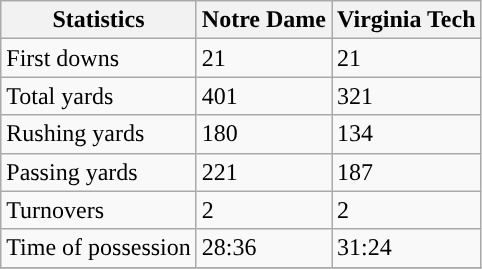<table class="wikitable">
<tr>
<th>Statistics</th>
<th>Notre Dame</th>
<th>Virginia Tech</th>
</tr>
<tr>
<td>First downs</td>
<td>21</td>
<td>21</td>
</tr>
<tr>
<td>Total yards</td>
<td>401</td>
<td>321</td>
</tr>
<tr>
<td>Rushing yards</td>
<td>180</td>
<td>134</td>
</tr>
<tr>
<td>Passing yards</td>
<td>221</td>
<td>187</td>
</tr>
<tr>
<td>Turnovers</td>
<td>2</td>
<td>2</td>
</tr>
<tr>
<td>Time of possession</td>
<td>28:36</td>
<td>31:24</td>
</tr>
<tr>
</tr>
</table>
